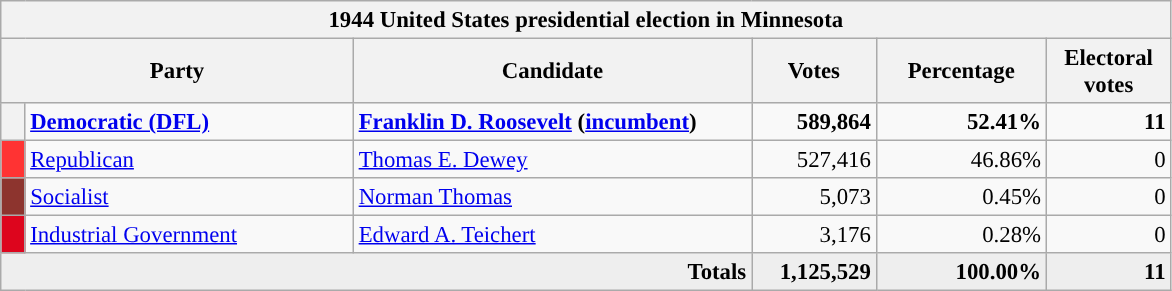<table class="wikitable" style="font-size: 95%;">
<tr>
<th colspan="6">1944 United States presidential election in Minnesota</th>
</tr>
<tr>
<th colspan="2" style="width: 15em">Party</th>
<th style="width: 17em">Candidate</th>
<th style="width: 5em">Votes</th>
<th style="width: 7em">Percentage</th>
<th style="width: 5em">Electoral votes</th>
</tr>
<tr>
<th style="background-color:"></th>
<td style="width: 130px"><strong><a href='#'>Democratic (DFL)</a></strong></td>
<td><strong><a href='#'>Franklin D. Roosevelt</a> (<a href='#'>incumbent</a>)</strong></td>
<td align="right"><strong>589,864</strong></td>
<td align="right"><strong>52.41%</strong></td>
<td align="right"><strong>11</strong></td>
</tr>
<tr>
<th style="background-color:#FF3333; width: 3px"></th>
<td style="width: 130px"><a href='#'>Republican</a></td>
<td><a href='#'>Thomas E. Dewey</a></td>
<td align="right">527,416</td>
<td align="right">46.86%</td>
<td align="right">0</td>
</tr>
<tr>
<th style="background-color:#8D342E; width: 3px"></th>
<td style="width: 130px"><a href='#'>Socialist</a></td>
<td><a href='#'>Norman Thomas</a></td>
<td align="right">5,073</td>
<td align="right">0.45%</td>
<td align="right">0</td>
</tr>
<tr>
<th style="background-color:#DD051D; width: 3px"></th>
<td style="width: 130px"><a href='#'>Industrial Government</a></td>
<td><a href='#'>Edward A. Teichert</a></td>
<td align="right">3,176</td>
<td align="right">0.28%</td>
<td align="right">0</td>
</tr>
<tr bgcolor="#EEEEEE">
<td colspan="3" align="right"><strong>Totals</strong></td>
<td align="right"><strong>1,125,529</strong></td>
<td align="right"><strong>100.00%</strong></td>
<td align="right"><strong>11</strong></td>
</tr>
</table>
